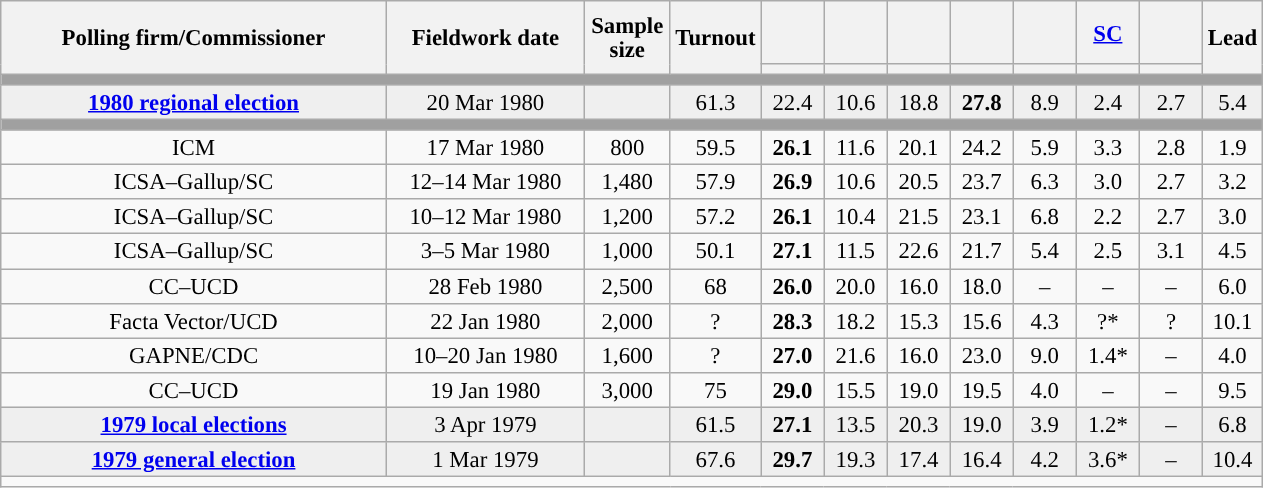<table class="wikitable collapsible collapsed" style="text-align:center; font-size:95%; line-height:16px;">
<tr style="height:42px;">
<th style="width:250px;" rowspan="2">Polling firm/Commissioner</th>
<th style="width:125px;" rowspan="2">Fieldwork date</th>
<th style="width:50px;" rowspan="2">Sample size</th>
<th style="width:45px;" rowspan="2">Turnout</th>
<th style="width:35px;"></th>
<th style="width:35px;"></th>
<th style="width:35px;"></th>
<th style="width:35px;"></th>
<th style="width:35px;"></th>
<th style="width:35px;"><a href='#'>SC</a></th>
<th style="width:35px;"></th>
<th style="width:30px;" rowspan="2">Lead</th>
</tr>
<tr>
<th style="color:inherit;background:"></th>
<th style="color:inherit;background:"></th>
<th style="color:inherit;background:"></th>
<th style="color:inherit;background:"></th>
<th style="color:inherit;background:"></th>
<th style="color:inherit;background:"></th>
<th style="color:inherit;background:"></th>
</tr>
<tr>
<td colspan="12" style="background:#A0A0A0"></td>
</tr>
<tr style="background:#EFEFEF;">
<td><strong><a href='#'>1980 regional election</a></strong></td>
<td>20 Mar 1980</td>
<td></td>
<td>61.3</td>
<td>22.4<br></td>
<td>10.6<br></td>
<td>18.8<br></td>
<td><strong>27.8</strong><br></td>
<td>8.9<br></td>
<td>2.4<br></td>
<td>2.7<br></td>
<td style="background:">5.4</td>
</tr>
<tr>
<td colspan="12" style="background:#A0A0A0"></td>
</tr>
<tr>
<td>ICM</td>
<td>17 Mar 1980</td>
<td>800</td>
<td>59.5</td>
<td><strong>26.1</strong></td>
<td>11.6</td>
<td>20.1</td>
<td>24.2</td>
<td>5.9</td>
<td>3.3</td>
<td>2.8</td>
<td style="background:">1.9</td>
</tr>
<tr>
<td>ICSA–Gallup/SC</td>
<td>12–14 Mar 1980</td>
<td>1,480</td>
<td>57.9</td>
<td><strong>26.9</strong></td>
<td>10.6</td>
<td>20.5</td>
<td>23.7</td>
<td>6.3</td>
<td>3.0</td>
<td>2.7</td>
<td style="background:">3.2</td>
</tr>
<tr>
<td>ICSA–Gallup/SC</td>
<td>10–12 Mar 1980</td>
<td>1,200</td>
<td>57.2</td>
<td><strong>26.1</strong></td>
<td>10.4</td>
<td>21.5</td>
<td>23.1</td>
<td>6.8</td>
<td>2.2</td>
<td>2.7</td>
<td style="background:">3.0</td>
</tr>
<tr>
<td>ICSA–Gallup/SC</td>
<td>3–5 Mar 1980</td>
<td>1,000</td>
<td>50.1</td>
<td><strong>27.1</strong></td>
<td>11.5</td>
<td>22.6</td>
<td>21.7</td>
<td>5.4</td>
<td>2.5</td>
<td>3.1</td>
<td style="background:">4.5</td>
</tr>
<tr>
<td>CC–UCD</td>
<td>28 Feb 1980</td>
<td>2,500</td>
<td>68</td>
<td><strong>26.0</strong></td>
<td>20.0</td>
<td>16.0</td>
<td>18.0</td>
<td>–</td>
<td>–</td>
<td>–</td>
<td style="background:">6.0</td>
</tr>
<tr>
<td>Facta Vector/UCD</td>
<td>22 Jan 1980</td>
<td>2,000</td>
<td>?</td>
<td><strong>28.3</strong><br></td>
<td>18.2<br></td>
<td>15.3<br></td>
<td>15.6<br></td>
<td>4.3<br></td>
<td>?*<br></td>
<td>?<br></td>
<td style="background:">10.1</td>
</tr>
<tr>
<td>GAPNE/CDC</td>
<td>10–20 Jan 1980</td>
<td>1,600</td>
<td>?</td>
<td><strong>27.0</strong></td>
<td>21.6</td>
<td>16.0</td>
<td>23.0</td>
<td>9.0</td>
<td>1.4*</td>
<td>–</td>
<td style="background:">4.0</td>
</tr>
<tr>
<td>CC–UCD</td>
<td>19 Jan 1980</td>
<td>3,000</td>
<td>75</td>
<td><strong>29.0</strong></td>
<td>15.5</td>
<td>19.0</td>
<td>19.5</td>
<td>4.0</td>
<td>–</td>
<td>–</td>
<td style="background:">9.5</td>
</tr>
<tr style="background:#EFEFEF;">
<td><strong><a href='#'>1979 local elections</a></strong></td>
<td>3 Apr 1979</td>
<td></td>
<td>61.5</td>
<td><strong>27.1</strong></td>
<td>13.5</td>
<td>20.3</td>
<td>19.0</td>
<td>3.9</td>
<td>1.2*</td>
<td>–</td>
<td style="background:">6.8</td>
</tr>
<tr style="background:#EFEFEF;">
<td><strong><a href='#'>1979 general election</a></strong></td>
<td>1 Mar 1979</td>
<td></td>
<td>67.6</td>
<td><strong>29.7</strong><br></td>
<td>19.3<br></td>
<td>17.4<br></td>
<td>16.4<br></td>
<td>4.2<br></td>
<td>3.6*<br></td>
<td>–</td>
<td style="background:">10.4</td>
</tr>
<tr>
<td align="left" colspan="12"></td>
</tr>
</table>
